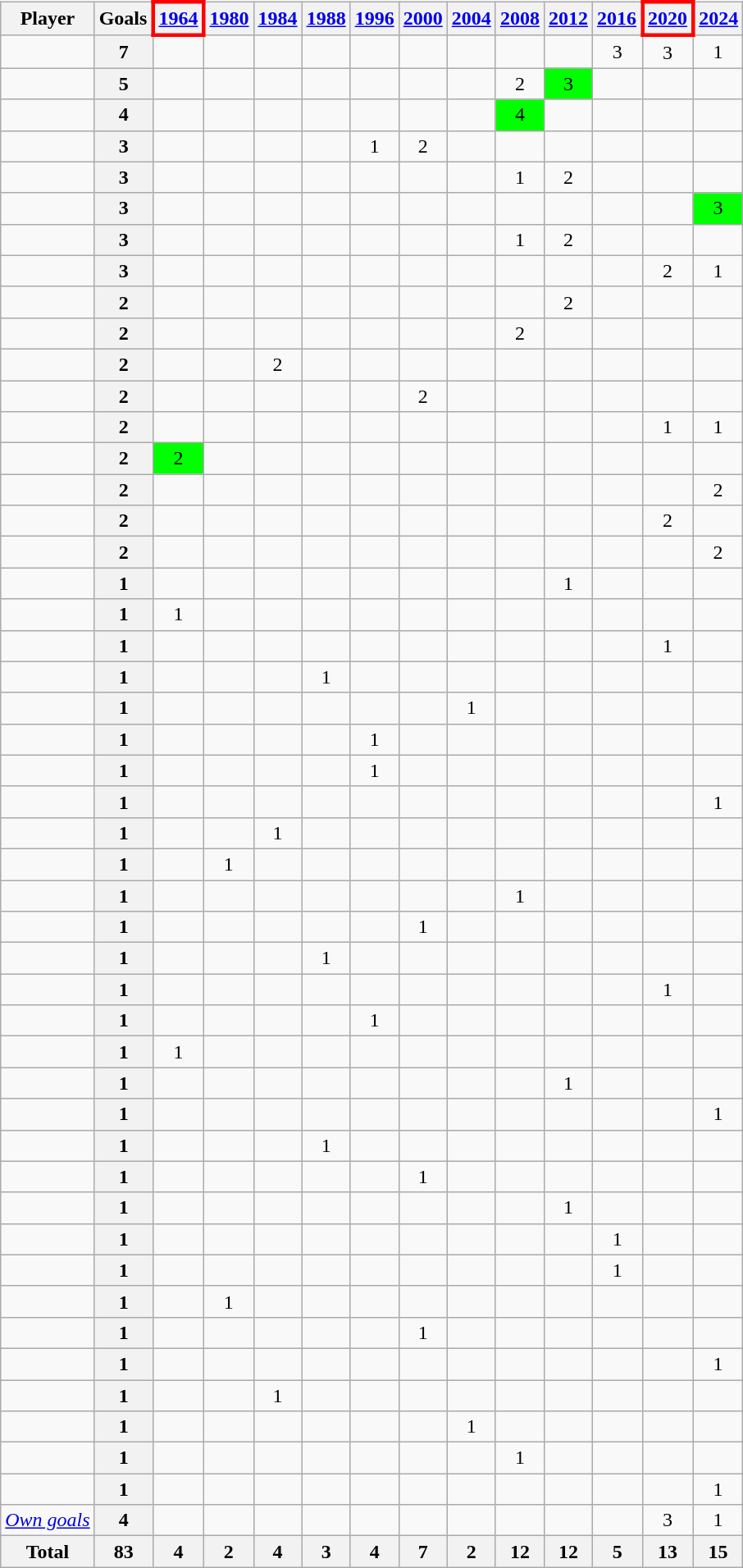<table class="wikitable sortable" style="text-align:center;">
<tr>
<th>Player</th>
<th>Goals</th>
<th style="border:3px solid red"><a href='#'>1964</a></th>
<th><a href='#'>1980</a></th>
<th><a href='#'>1984</a></th>
<th><a href='#'>1988</a></th>
<th><a href='#'>1996</a></th>
<th><a href='#'>2000</a></th>
<th><a href='#'>2004</a></th>
<th><a href='#'>2008</a></th>
<th><a href='#'>2012</a></th>
<th><a href='#'>2016</a></th>
<th style="border:3px solid red"><a href='#'>2020</a></th>
<th><a href='#'>2024</a></th>
</tr>
<tr>
<td align="left"></td>
<th>7</th>
<td></td>
<td></td>
<td></td>
<td></td>
<td></td>
<td></td>
<td></td>
<td></td>
<td></td>
<td>3</td>
<td>3</td>
<td>1</td>
</tr>
<tr>
<td align="left"></td>
<th>5</th>
<td></td>
<td></td>
<td></td>
<td></td>
<td></td>
<td></td>
<td></td>
<td>2</td>
<td style="background:#00FF00">3</td>
<td></td>
<td></td>
<td></td>
</tr>
<tr>
<td align="left"></td>
<th>4</th>
<td></td>
<td></td>
<td></td>
<td></td>
<td></td>
<td></td>
<td></td>
<td style="background:#00FF00">4</td>
<td></td>
<td></td>
<td></td>
<td></td>
</tr>
<tr>
<td align="left"></td>
<th>3</th>
<td></td>
<td></td>
<td></td>
<td></td>
<td>1</td>
<td>2</td>
<td></td>
<td></td>
<td></td>
<td></td>
<td></td>
<td></td>
</tr>
<tr>
<td align="left"></td>
<th>3</th>
<td></td>
<td></td>
<td></td>
<td></td>
<td></td>
<td></td>
<td></td>
<td>1</td>
<td>2</td>
<td></td>
<td></td>
<td></td>
</tr>
<tr>
<td align="left"></td>
<th>3</th>
<td></td>
<td></td>
<td></td>
<td></td>
<td></td>
<td></td>
<td></td>
<td></td>
<td></td>
<td></td>
<td></td>
<td style="background:#00FF00">3</td>
</tr>
<tr>
<td align="left"></td>
<th>3</th>
<td></td>
<td></td>
<td></td>
<td></td>
<td></td>
<td></td>
<td></td>
<td>1</td>
<td>2</td>
<td></td>
<td></td>
<td></td>
</tr>
<tr>
<td align="left"></td>
<th>3</th>
<td></td>
<td></td>
<td></td>
<td></td>
<td></td>
<td></td>
<td></td>
<td></td>
<td></td>
<td></td>
<td>2</td>
<td>1</td>
</tr>
<tr>
<td align="left"></td>
<th>2</th>
<td></td>
<td></td>
<td></td>
<td></td>
<td></td>
<td></td>
<td></td>
<td></td>
<td>2</td>
<td></td>
<td></td>
<td></td>
</tr>
<tr>
<td align="left"></td>
<th>2</th>
<td></td>
<td></td>
<td></td>
<td></td>
<td></td>
<td></td>
<td></td>
<td>2</td>
<td></td>
<td></td>
<td></td>
<td></td>
</tr>
<tr>
<td align="left"></td>
<th>2</th>
<td></td>
<td></td>
<td>2</td>
<td></td>
<td></td>
<td></td>
<td></td>
<td></td>
<td></td>
<td></td>
<td></td>
<td></td>
</tr>
<tr>
<td align="left"></td>
<th>2</th>
<td></td>
<td></td>
<td></td>
<td></td>
<td></td>
<td>2</td>
<td></td>
<td></td>
<td></td>
<td></td>
<td></td>
<td></td>
</tr>
<tr>
<td align="left"></td>
<th>2</th>
<td></td>
<td></td>
<td></td>
<td></td>
<td></td>
<td></td>
<td></td>
<td></td>
<td></td>
<td></td>
<td>1</td>
<td>1</td>
</tr>
<tr>
<td align="left"></td>
<th>2</th>
<td style="background:#00FF00">2</td>
<td></td>
<td></td>
<td></td>
<td></td>
<td></td>
<td></td>
<td></td>
<td></td>
<td></td>
<td></td>
<td></td>
</tr>
<tr>
<td align="left"></td>
<th>2</th>
<td></td>
<td></td>
<td></td>
<td></td>
<td></td>
<td></td>
<td></td>
<td></td>
<td></td>
<td></td>
<td></td>
<td>2</td>
</tr>
<tr>
<td align="left"></td>
<th>2</th>
<td></td>
<td></td>
<td></td>
<td></td>
<td></td>
<td></td>
<td></td>
<td></td>
<td></td>
<td></td>
<td>2</td>
<td></td>
</tr>
<tr>
<td align="left"></td>
<th>2</th>
<td></td>
<td></td>
<td></td>
<td></td>
<td></td>
<td></td>
<td></td>
<td></td>
<td></td>
<td></td>
<td></td>
<td>2</td>
</tr>
<tr>
<td align="left"></td>
<th>1</th>
<td></td>
<td></td>
<td></td>
<td></td>
<td></td>
<td></td>
<td></td>
<td></td>
<td>1</td>
<td></td>
<td></td>
<td></td>
</tr>
<tr>
<td align="left"></td>
<th>1</th>
<td>1</td>
<td></td>
<td></td>
<td></td>
<td></td>
<td></td>
<td></td>
<td></td>
<td></td>
<td></td>
<td></td>
<td></td>
</tr>
<tr>
<td align="left"></td>
<th>1</th>
<td></td>
<td></td>
<td></td>
<td></td>
<td></td>
<td></td>
<td></td>
<td></td>
<td></td>
<td></td>
<td>1</td>
<td></td>
</tr>
<tr>
<td align="left"></td>
<th>1</th>
<td></td>
<td></td>
<td></td>
<td>1</td>
<td></td>
<td></td>
<td></td>
<td></td>
<td></td>
<td></td>
<td></td>
<td></td>
</tr>
<tr>
<td align="left"></td>
<th>1</th>
<td></td>
<td></td>
<td></td>
<td></td>
<td></td>
<td></td>
<td>1</td>
<td></td>
<td></td>
<td></td>
<td></td>
<td></td>
</tr>
<tr>
<td align="left"></td>
<th>1</th>
<td></td>
<td></td>
<td></td>
<td></td>
<td>1</td>
<td></td>
<td></td>
<td></td>
<td></td>
<td></td>
<td></td>
<td></td>
</tr>
<tr>
<td align="left"></td>
<th>1</th>
<td></td>
<td></td>
<td></td>
<td></td>
<td>1</td>
<td></td>
<td></td>
<td></td>
<td></td>
<td></td>
<td></td>
<td></td>
</tr>
<tr>
<td align="left"></td>
<th>1</th>
<td></td>
<td></td>
<td></td>
<td></td>
<td></td>
<td></td>
<td></td>
<td></td>
<td></td>
<td></td>
<td></td>
<td>1</td>
</tr>
<tr>
<td align="left"></td>
<th>1</th>
<td></td>
<td></td>
<td>1</td>
<td></td>
<td></td>
<td></td>
<td></td>
<td></td>
<td></td>
<td></td>
<td></td>
<td></td>
</tr>
<tr>
<td align="left"></td>
<th>1</th>
<td></td>
<td>1</td>
<td></td>
<td></td>
<td></td>
<td></td>
<td></td>
<td></td>
<td></td>
<td></td>
<td></td>
<td></td>
</tr>
<tr>
<td align="left"></td>
<th>1</th>
<td></td>
<td></td>
<td></td>
<td></td>
<td></td>
<td></td>
<td></td>
<td>1</td>
<td></td>
<td></td>
<td></td>
<td></td>
</tr>
<tr>
<td align="left"></td>
<th>1</th>
<td></td>
<td></td>
<td></td>
<td></td>
<td></td>
<td>1</td>
<td></td>
<td></td>
<td></td>
<td></td>
<td></td>
<td></td>
</tr>
<tr>
<td align="left"></td>
<th>1</th>
<td></td>
<td></td>
<td></td>
<td>1</td>
<td></td>
<td></td>
<td></td>
<td></td>
<td></td>
<td></td>
<td></td>
<td></td>
</tr>
<tr>
<td align="left"></td>
<th>1</th>
<td></td>
<td></td>
<td></td>
<td></td>
<td></td>
<td></td>
<td></td>
<td></td>
<td></td>
<td></td>
<td>1</td>
<td></td>
</tr>
<tr>
<td align="left"></td>
<th>1</th>
<td></td>
<td></td>
<td></td>
<td></td>
<td>1</td>
<td></td>
<td></td>
<td></td>
<td></td>
<td></td>
<td></td>
<td></td>
</tr>
<tr>
<td align="left"></td>
<th>1</th>
<td>1</td>
<td></td>
<td></td>
<td></td>
<td></td>
<td></td>
<td></td>
<td></td>
<td></td>
<td></td>
<td></td>
<td></td>
</tr>
<tr>
<td align="left"></td>
<th>1</th>
<td></td>
<td></td>
<td></td>
<td></td>
<td></td>
<td></td>
<td></td>
<td></td>
<td>1</td>
<td></td>
<td></td>
<td></td>
</tr>
<tr>
<td align="left"></td>
<th>1</th>
<td></td>
<td></td>
<td></td>
<td></td>
<td></td>
<td></td>
<td></td>
<td></td>
<td></td>
<td></td>
<td></td>
<td>1</td>
</tr>
<tr>
<td align="left"></td>
<th>1</th>
<td></td>
<td></td>
<td></td>
<td>1</td>
<td></td>
<td></td>
<td></td>
<td></td>
<td></td>
<td></td>
<td></td>
<td></td>
</tr>
<tr>
<td align="left"></td>
<th>1</th>
<td></td>
<td></td>
<td></td>
<td></td>
<td></td>
<td>1</td>
<td></td>
<td></td>
<td></td>
<td></td>
<td></td>
<td></td>
</tr>
<tr>
<td align="left"></td>
<th>1</th>
<td></td>
<td></td>
<td></td>
<td></td>
<td></td>
<td></td>
<td></td>
<td></td>
<td>1</td>
<td></td>
<td></td>
<td></td>
</tr>
<tr>
<td align="left"></td>
<th>1</th>
<td></td>
<td></td>
<td></td>
<td></td>
<td></td>
<td></td>
<td></td>
<td></td>
<td></td>
<td>1</td>
<td></td>
<td></td>
</tr>
<tr>
<td align="left"></td>
<th>1</th>
<td></td>
<td></td>
<td></td>
<td></td>
<td></td>
<td></td>
<td></td>
<td></td>
<td></td>
<td>1</td>
<td></td>
<td></td>
</tr>
<tr>
<td align="left"></td>
<th>1</th>
<td></td>
<td>1</td>
<td></td>
<td></td>
<td></td>
<td></td>
<td></td>
<td></td>
<td></td>
<td></td>
<td></td>
<td></td>
</tr>
<tr>
<td align="left"></td>
<th>1</th>
<td></td>
<td></td>
<td></td>
<td></td>
<td></td>
<td>1</td>
<td></td>
<td></td>
<td></td>
<td></td>
<td></td>
<td></td>
</tr>
<tr>
<td align="left"></td>
<th>1</th>
<td></td>
<td></td>
<td></td>
<td></td>
<td></td>
<td></td>
<td></td>
<td></td>
<td></td>
<td></td>
<td></td>
<td>1</td>
</tr>
<tr>
<td align="left"></td>
<th>1</th>
<td></td>
<td></td>
<td>1</td>
<td></td>
<td></td>
<td></td>
<td></td>
<td></td>
<td></td>
<td></td>
<td></td>
<td></td>
</tr>
<tr>
<td align="left"></td>
<th>1</th>
<td></td>
<td></td>
<td></td>
<td></td>
<td></td>
<td></td>
<td>1</td>
<td></td>
<td></td>
<td></td>
<td></td>
<td></td>
</tr>
<tr>
<td align="left"></td>
<th>1</th>
<td></td>
<td></td>
<td></td>
<td></td>
<td></td>
<td></td>
<td></td>
<td>1</td>
<td></td>
<td></td>
<td></td>
<td></td>
</tr>
<tr>
<td align="left"></td>
<th>1</th>
<td></td>
<td></td>
<td></td>
<td></td>
<td></td>
<td></td>
<td></td>
<td></td>
<td></td>
<td></td>
<td></td>
<td>1</td>
</tr>
<tr>
<td align="left"><em><a href='#'>Own goals</a></em></td>
<th>4</th>
<td></td>
<td></td>
<td></td>
<td></td>
<td></td>
<td></td>
<td></td>
<td></td>
<td></td>
<td></td>
<td>3</td>
<td>1</td>
</tr>
<tr class="sortbottom">
<th>Total</th>
<th>83</th>
<th>4</th>
<th>2</th>
<th>4</th>
<th>3</th>
<th>4</th>
<th>7</th>
<th>2</th>
<th>12</th>
<th>12</th>
<th>5</th>
<th>13</th>
<th>15</th>
</tr>
</table>
